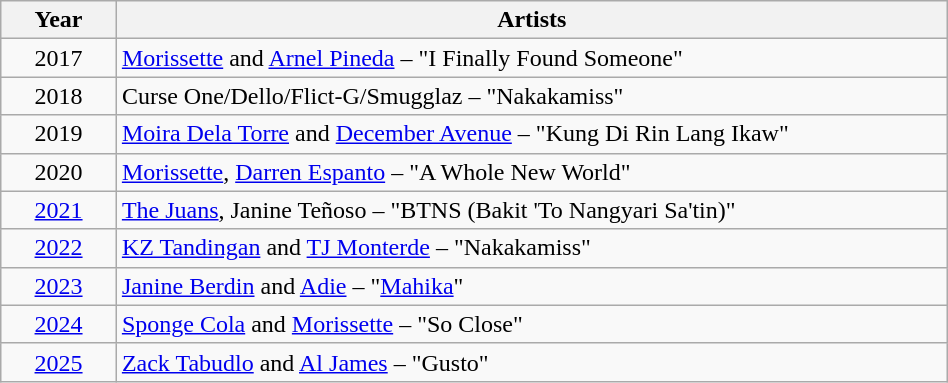<table class="wikitable sortable"  style="width:50%;">
<tr>
<th width=5%  scope="col">Year</th>
<th width=40%  scope="col">Artists</th>
</tr>
<tr>
<td align="center">2017</td>
<td><a href='#'>Morissette</a> and <a href='#'>Arnel Pineda</a> – "I Finally Found Someone"</td>
</tr>
<tr>
<td align="center">2018</td>
<td>Curse One/Dello/Flict-G/Smugglaz – "Nakakamiss"</td>
</tr>
<tr>
<td align="center">2019</td>
<td><a href='#'>Moira Dela Torre</a> and <a href='#'>December Avenue</a> – "Kung Di Rin Lang Ikaw"</td>
</tr>
<tr>
<td align="center">2020</td>
<td><a href='#'>Morissette</a>, <a href='#'>Darren Espanto</a> – "A Whole New World"</td>
</tr>
<tr>
<td align="center"><a href='#'>2021</a></td>
<td><a href='#'>The Juans</a>, Janine Teñoso – "BTNS (Bakit 'To Nangyari Sa'tin)"</td>
</tr>
<tr>
<td align="center"><a href='#'>2022</a></td>
<td><a href='#'>KZ Tandingan</a> and <a href='#'>TJ Monterde</a> – "Nakakamiss"</td>
</tr>
<tr>
<td align="center"><a href='#'>2023</a></td>
<td><a href='#'>Janine Berdin</a> and <a href='#'>Adie</a> – "<a href='#'>Mahika</a>"</td>
</tr>
<tr>
<td align="center"><a href='#'>2024</a></td>
<td><a href='#'>Sponge Cola</a> and <a href='#'>Morissette</a> – "So Close"</td>
</tr>
<tr>
<td align="center"><a href='#'>2025</a></td>
<td><a href='#'>Zack Tabudlo</a> and <a href='#'>Al James</a> – "Gusto"</td>
</tr>
</table>
